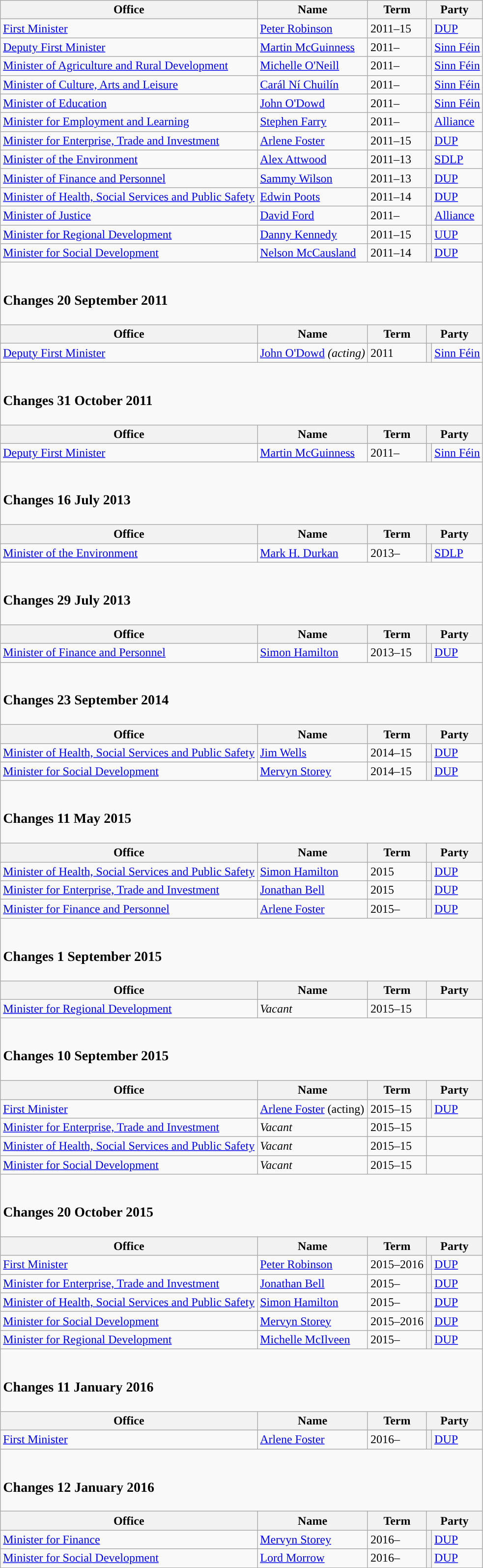<table class="wikitable">
<tr>
<th>Office</th>
<th>Name</th>
<th>Term</th>
<th colspan="2">Party</th>
</tr>
<tr>
<td><a href='#'>First Minister</a></td>
<td><a href='#'>Peter Robinson</a></td>
<td>2011–15</td>
<th style="background-color: "></th>
<td><a href='#'>DUP</a></td>
</tr>
<tr>
<td><a href='#'>Deputy First Minister</a></td>
<td><a href='#'>Martin McGuinness</a></td>
<td>2011–</td>
<th style="background-color: "></th>
<td><a href='#'>Sinn Féin</a></td>
</tr>
<tr>
<td><a href='#'>Minister of Agriculture and Rural Development</a></td>
<td><a href='#'>Michelle O'Neill</a></td>
<td>2011–</td>
<th style="background-color: "></th>
<td><a href='#'>Sinn Féin</a></td>
</tr>
<tr>
<td><a href='#'>Minister of Culture, Arts and Leisure</a></td>
<td><a href='#'>Carál Ní Chuilín</a></td>
<td>2011–</td>
<th style="background-color: "></th>
<td><a href='#'>Sinn Féin</a></td>
</tr>
<tr>
<td><a href='#'>Minister of Education</a></td>
<td><a href='#'>John O'Dowd</a>  </td>
<td>2011–</td>
<th style="background-color: "></th>
<td><a href='#'>Sinn Féin</a></td>
</tr>
<tr>
<td><a href='#'>Minister for Employment and Learning</a></td>
<td><a href='#'>Stephen Farry</a></td>
<td>2011–</td>
<th style="background-color: "></th>
<td><a href='#'>Alliance</a></td>
</tr>
<tr>
<td><a href='#'>Minister for Enterprise, Trade and Investment</a></td>
<td><a href='#'>Arlene Foster</a></td>
<td>2011–15</td>
<th style="background-color: "></th>
<td><a href='#'>DUP</a></td>
</tr>
<tr>
<td><a href='#'>Minister of the Environment</a></td>
<td><a href='#'>Alex Attwood</a></td>
<td>2011–13</td>
<th style="background-color: "></th>
<td><a href='#'>SDLP</a></td>
</tr>
<tr>
<td><a href='#'>Minister of Finance and Personnel</a></td>
<td><a href='#'>Sammy Wilson</a></td>
<td>2011–13</td>
<th style="background-color: "></th>
<td><a href='#'>DUP</a></td>
</tr>
<tr>
<td><a href='#'>Minister of Health, Social Services and Public Safety</a></td>
<td><a href='#'>Edwin Poots</a></td>
<td>2011–14</td>
<th style="background-color: "></th>
<td><a href='#'>DUP</a></td>
</tr>
<tr>
<td><a href='#'>Minister of Justice</a></td>
<td><a href='#'>David Ford</a></td>
<td>2011–</td>
<th style="background-color: "></th>
<td><a href='#'>Alliance</a></td>
</tr>
<tr>
<td><a href='#'>Minister for Regional Development</a></td>
<td><a href='#'>Danny Kennedy</a></td>
<td>2011–15</td>
<th style="background-color: "></th>
<td><a href='#'>UUP</a></td>
</tr>
<tr>
<td><a href='#'>Minister for Social Development</a></td>
<td><a href='#'>Nelson McCausland</a></td>
<td>2011–14</td>
<th style="background-color: "></th>
<td><a href='#'>DUP</a></td>
</tr>
<tr>
<td colspan="5"><br><h3>Changes 20 September 2011</h3></td>
</tr>
<tr>
<th>Office</th>
<th>Name</th>
<th>Term</th>
<th colspan="2">Party</th>
</tr>
<tr>
<td><a href='#'>Deputy First Minister</a></td>
<td><a href='#'>John O'Dowd</a> <em>(acting)</em> </td>
<td>2011</td>
<th style="background-color: "></th>
<td><a href='#'>Sinn Féin</a></td>
</tr>
<tr>
<td colspan="5"><br><h3>Changes 31 October 2011</h3></td>
</tr>
<tr>
<th>Office</th>
<th>Name</th>
<th>Term</th>
<th colspan="2">Party</th>
</tr>
<tr>
<td><a href='#'>Deputy First Minister</a></td>
<td><a href='#'>Martin McGuinness</a></td>
<td>2011–</td>
<th style="background-color: "></th>
<td><a href='#'>Sinn Féin</a></td>
</tr>
<tr>
<td colspan="5"><br><h3>Changes 16 July 2013</h3></td>
</tr>
<tr>
<th>Office</th>
<th>Name</th>
<th>Term</th>
<th colspan="2">Party</th>
</tr>
<tr>
<td><a href='#'>Minister of the Environment</a></td>
<td><a href='#'>Mark H. Durkan</a></td>
<td>2013–</td>
<th style="background-color: "></th>
<td><a href='#'>SDLP</a></td>
</tr>
<tr>
<td colspan="5"><br><h3>Changes 29 July 2013</h3></td>
</tr>
<tr>
<th>Office</th>
<th>Name</th>
<th>Term</th>
<th colspan="2">Party</th>
</tr>
<tr>
<td><a href='#'>Minister of Finance and Personnel</a></td>
<td><a href='#'>Simon Hamilton</a></td>
<td>2013–15</td>
<th style="background-color: "></th>
<td><a href='#'>DUP</a></td>
</tr>
<tr>
<td colspan="5"><br><h3>Changes 23 September 2014</h3></td>
</tr>
<tr>
<th>Office</th>
<th>Name</th>
<th>Term</th>
<th colspan="2">Party</th>
</tr>
<tr>
<td><a href='#'>Minister of Health, Social Services and Public Safety</a></td>
<td><a href='#'>Jim Wells</a></td>
<td>2014–15</td>
<th style="background-color: "></th>
<td><a href='#'>DUP</a></td>
</tr>
<tr>
<td><a href='#'>Minister for Social Development</a></td>
<td><a href='#'>Mervyn Storey</a></td>
<td>2014–15</td>
<th style="background-color: "></th>
<td><a href='#'>DUP</a></td>
</tr>
<tr>
<td colspan="5"><br><h3>Changes 11 May 2015</h3></td>
</tr>
<tr>
<th>Office</th>
<th>Name</th>
<th>Term</th>
<th colspan="3">Party</th>
</tr>
<tr>
<td><a href='#'>Minister of Health, Social Services and Public Safety</a></td>
<td><a href='#'>Simon Hamilton</a></td>
<td>2015</td>
<th style="background-color: "></th>
<td><a href='#'>DUP</a></td>
</tr>
<tr>
<td><a href='#'>Minister for Enterprise, Trade and Investment</a></td>
<td><a href='#'>Jonathan Bell</a></td>
<td>2015</td>
<th style="background-color: "></th>
<td><a href='#'>DUP</a></td>
</tr>
<tr>
<td><a href='#'>Minister for Finance and Personnel</a></td>
<td><a href='#'>Arlene Foster</a></td>
<td>2015–</td>
<th style="background-color: "></th>
<td><a href='#'>DUP</a></td>
</tr>
<tr>
<td colspan="5"><br><h3>Changes 1 September 2015</h3></td>
</tr>
<tr>
<th>Office</th>
<th>Name</th>
<th>Term</th>
<th colspan="2">Party</th>
</tr>
<tr>
<td><a href='#'>Minister for Regional Development</a></td>
<td><em>Vacant</em></td>
<td>2015–15</td>
<td colspan=2></td>
</tr>
<tr>
<td colspan="5"><br><h3>Changes 10 September 2015</h3></td>
</tr>
<tr>
<th>Office</th>
<th>Name</th>
<th>Term</th>
<th colspan="2">Party</th>
</tr>
<tr>
<td><a href='#'>First Minister</a></td>
<td><a href='#'>Arlene Foster</a> (acting) </td>
<td>2015–15</td>
<th style="background-color: "></th>
<td><a href='#'>DUP</a></td>
</tr>
<tr>
<td><a href='#'>Minister for Enterprise, Trade and Investment</a></td>
<td><em>Vacant</em> </td>
<td>2015–15</td>
<td colspan=2></td>
</tr>
<tr>
<td><a href='#'>Minister of Health, Social Services and Public Safety</a></td>
<td><em>Vacant</em> </td>
<td>2015–15</td>
<td colspan=2></td>
</tr>
<tr>
<td><a href='#'>Minister for Social Development</a></td>
<td><em>Vacant</em> </td>
<td>2015–15</td>
<td colspan=2></td>
</tr>
<tr>
<td colspan="5"><br><h3>Changes 20 October 2015</h3></td>
</tr>
<tr>
<th>Office</th>
<th>Name</th>
<th>Term</th>
<th colspan="2">Party</th>
</tr>
<tr>
<td><a href='#'>First Minister</a></td>
<td><a href='#'>Peter Robinson</a></td>
<td>2015–2016</td>
<th style="background-color: "></th>
<td><a href='#'>DUP</a></td>
</tr>
<tr>
<td><a href='#'>Minister for Enterprise, Trade and Investment</a></td>
<td><a href='#'>Jonathan Bell</a></td>
<td>2015–</td>
<th style="background-color: "></th>
<td><a href='#'>DUP</a></td>
</tr>
<tr>
<td><a href='#'>Minister of Health, Social Services and Public Safety</a></td>
<td><a href='#'>Simon Hamilton</a></td>
<td>2015–</td>
<th style="background-color: "></th>
<td><a href='#'>DUP</a></td>
</tr>
<tr>
<td><a href='#'>Minister for Social Development</a></td>
<td><a href='#'>Mervyn Storey</a></td>
<td>2015–2016</td>
<th style="background-color: "></th>
<td><a href='#'>DUP</a></td>
</tr>
<tr>
<td><a href='#'>Minister for Regional Development</a></td>
<td><a href='#'>Michelle McIlveen</a></td>
<td>2015–</td>
<th style="background-color: "></th>
<td><a href='#'>DUP</a></td>
</tr>
<tr>
<td colspan="5"><br><h3>Changes 11 January 2016</h3></td>
</tr>
<tr>
<th>Office</th>
<th>Name</th>
<th>Term</th>
<th colspan="2">Party</th>
</tr>
<tr>
<td><a href='#'>First Minister</a></td>
<td><a href='#'>Arlene Foster</a></td>
<td>2016–</td>
<th style="background-color: "></th>
<td><a href='#'>DUP</a></td>
</tr>
<tr>
<td colspan="5"><br><h3>Changes 12 January 2016</h3></td>
</tr>
<tr>
<th>Office</th>
<th>Name</th>
<th>Term</th>
<th colspan="2">Party</th>
</tr>
<tr>
<td><a href='#'>Minister for Finance</a></td>
<td><a href='#'>Mervyn Storey</a></td>
<td>2016–</td>
<th style="background-color: "></th>
<td><a href='#'>DUP</a></td>
</tr>
<tr>
<td><a href='#'>Minister for Social Development</a></td>
<td><a href='#'>Lord Morrow</a></td>
<td>2016–</td>
<th style="background-color: "></th>
<td><a href='#'>DUP</a></td>
</tr>
</table>
